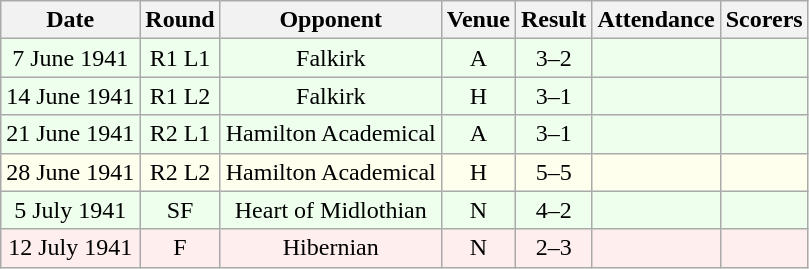<table class="wikitable sortable" style="font-size:100%; text-align:center">
<tr>
<th>Date</th>
<th>Round</th>
<th>Opponent</th>
<th>Venue</th>
<th>Result</th>
<th>Attendance</th>
<th>Scorers</th>
</tr>
<tr bgcolor = "#EEFFEE">
<td>7 June 1941</td>
<td>R1 L1</td>
<td>Falkirk</td>
<td>A</td>
<td>3–2</td>
<td></td>
<td></td>
</tr>
<tr bgcolor = "#EEFFEE">
<td>14 June 1941</td>
<td>R1 L2</td>
<td>Falkirk</td>
<td>H</td>
<td>3–1</td>
<td></td>
<td></td>
</tr>
<tr bgcolor = "#EEFFEE">
<td>21 June 1941</td>
<td>R2 L1</td>
<td>Hamilton Academical</td>
<td>A</td>
<td>3–1</td>
<td></td>
<td></td>
</tr>
<tr bgcolor = "#FFFFEE">
<td>28 June 1941</td>
<td>R2 L2</td>
<td>Hamilton Academical</td>
<td>H</td>
<td>5–5</td>
<td></td>
<td></td>
</tr>
<tr bgcolor = "#EEFFEE">
<td>5 July 1941</td>
<td>SF</td>
<td>Heart of Midlothian</td>
<td>N</td>
<td>4–2</td>
<td></td>
<td></td>
</tr>
<tr bgcolor = "#FFEEEE">
<td>12 July 1941</td>
<td>F</td>
<td>Hibernian</td>
<td>N</td>
<td>2–3</td>
<td></td>
<td></td>
</tr>
</table>
